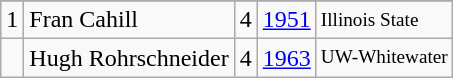<table class="wikitable">
<tr>
</tr>
<tr>
<td>1</td>
<td>Fran Cahill</td>
<td>4</td>
<td><a href='#'>1951</a></td>
<td style="font-size:80%;">Illinois State</td>
</tr>
<tr>
<td></td>
<td>Hugh Rohrschneider</td>
<td>4</td>
<td><a href='#'>1963</a></td>
<td style="font-size:80%;">UW-Whitewater</td>
</tr>
</table>
